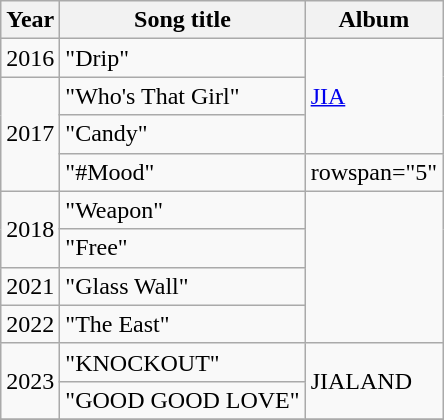<table class="wikitable">
<tr>
<th>Year</th>
<th>Song title</th>
<th>Album</th>
</tr>
<tr>
<td>2016</td>
<td>"Drip"</td>
<td rowspan="3"><a href='#'>JIA</a></td>
</tr>
<tr>
<td rowspan="3">2017</td>
<td>"Who's That Girl"</td>
</tr>
<tr>
<td>"Candy"</td>
</tr>
<tr>
<td>"#Mood"</td>
<td>rowspan="5" </td>
</tr>
<tr>
<td rowspan="2">2018</td>
<td>"Weapon"</td>
</tr>
<tr>
<td>"Free"</td>
</tr>
<tr>
<td>2021</td>
<td>"Glass Wall"</td>
</tr>
<tr>
<td>2022</td>
<td>"The East"</td>
</tr>
<tr>
<td rowspan="2">2023</td>
<td>"KNOCKOUT"</td>
<td rowspan="2">JIALAND</td>
</tr>
<tr>
<td>"GOOD GOOD LOVE"</td>
</tr>
<tr>
</tr>
</table>
